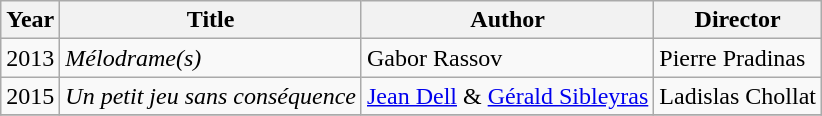<table class="wikitable">
<tr>
<th>Year</th>
<th>Title</th>
<th>Author</th>
<th>Director</th>
</tr>
<tr>
<td>2013</td>
<td><em>Mélodrame(s)</em></td>
<td>Gabor Rassov</td>
<td>Pierre Pradinas</td>
</tr>
<tr>
<td>2015</td>
<td><em>Un petit jeu sans conséquence</em></td>
<td><a href='#'>Jean Dell</a> & <a href='#'>Gérald Sibleyras</a></td>
<td>Ladislas Chollat</td>
</tr>
<tr>
</tr>
</table>
